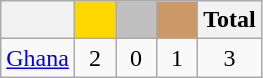<table class="wikitable">
<tr>
<th></th>
<th style="background-color:gold">        </th>
<th style="background-color:silver">      </th>
<th style="background-color:#CC9966">      </th>
<th>Total</th>
</tr>
<tr align="center">
<td> <a href='#'>Ghana</a></td>
<td>2</td>
<td>0</td>
<td>1</td>
<td>3</td>
</tr>
</table>
